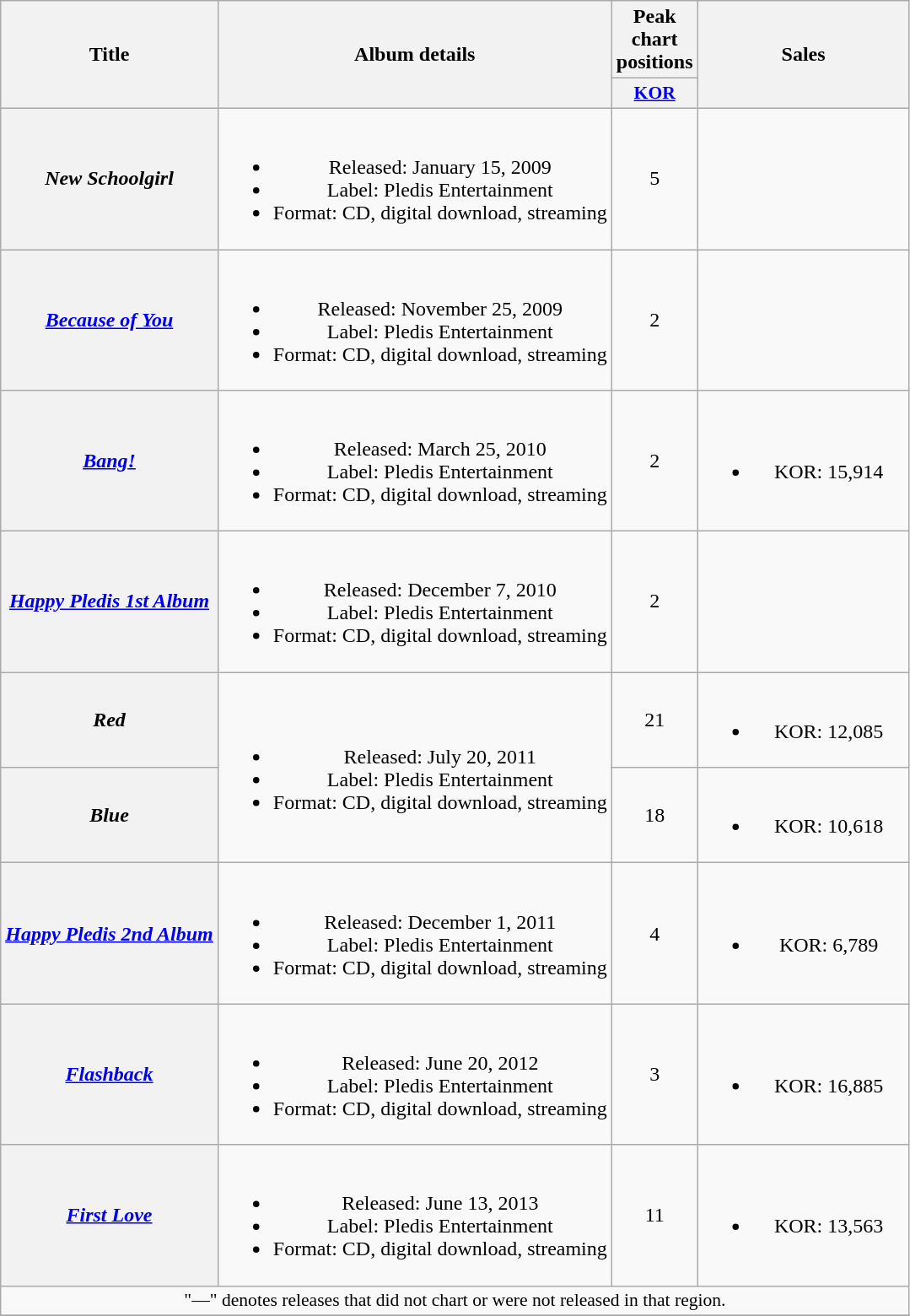<table class="wikitable plainrowheaders" style="text-align:center;">
<tr>
<th rowspan="2">Title</th>
<th rowspan="2">Album details</th>
<th colspan="1">Peak chart positions</th>
<th rowspan="2" style="width:10em;">Sales</th>
</tr>
<tr>
<th scope="col" style="width:3em;font-size:90%;"><a href='#'>KOR</a><br></th>
</tr>
<tr>
<th scope="row"><em>New Schoolgirl</em></th>
<td><br><ul><li>Released: January 15, 2009</li><li>Label: Pledis Entertainment</li><li>Format: CD, digital download, streaming</li></ul></td>
<td>5</td>
<td></td>
</tr>
<tr>
<th scope="row"><em><a href='#'>Because of You</a></em></th>
<td><br><ul><li>Released: November 25, 2009</li><li>Label: Pledis Entertainment</li><li>Format: CD, digital download, streaming</li></ul></td>
<td>2</td>
<td></td>
</tr>
<tr>
<th scope="row"><em><a href='#'>Bang!</a></em></th>
<td><br><ul><li>Released: March 25, 2010</li><li>Label: Pledis Entertainment</li><li>Format: CD, digital download, streaming</li></ul></td>
<td>2</td>
<td><br><ul><li>KOR: 15,914</li></ul></td>
</tr>
<tr>
<th scope="row"><em><a href='#'>Happy Pledis 1st Album</a></em></th>
<td><br><ul><li>Released: December 7, 2010</li><li>Label: Pledis Entertainment</li><li>Format: CD, digital download, streaming</li></ul></td>
<td>2</td>
<td></td>
</tr>
<tr>
<th scope="row"><em>Red</em></th>
<td rowspan="2"><br><ul><li>Released: July 20, 2011</li><li>Label: Pledis Entertainment</li><li>Format: CD, digital download, streaming</li></ul></td>
<td>21</td>
<td><br><ul><li>KOR: 12,085</li></ul></td>
</tr>
<tr>
<th scope="row"><em>Blue</em></th>
<td>18</td>
<td><br><ul><li>KOR: 10,618</li></ul></td>
</tr>
<tr>
<th scope="row"><em><a href='#'>Happy Pledis 2nd Album</a></em></th>
<td><br><ul><li>Released: December 1, 2011</li><li>Label: Pledis Entertainment</li><li>Format: CD, digital download, streaming</li></ul></td>
<td>4</td>
<td><br><ul><li>KOR: 6,789</li></ul></td>
</tr>
<tr>
<th scope="row"><em><a href='#'>Flashback</a></em></th>
<td><br><ul><li>Released: June 20, 2012</li><li>Label: Pledis Entertainment</li><li>Format: CD, digital download, streaming</li></ul></td>
<td>3</td>
<td><br><ul><li>KOR: 16,885</li></ul></td>
</tr>
<tr>
<th scope="row"><em><a href='#'>First Love</a></em></th>
<td><br><ul><li>Released: June 13, 2013</li><li>Label: Pledis Entertainment</li><li>Format: CD, digital download, streaming</li></ul></td>
<td>11</td>
<td><br><ul><li>KOR: 13,563</li></ul></td>
</tr>
<tr>
<td colspan="5" style="font-size:90%">"—" denotes releases that did not chart or were not released in that region.</td>
</tr>
<tr>
</tr>
</table>
